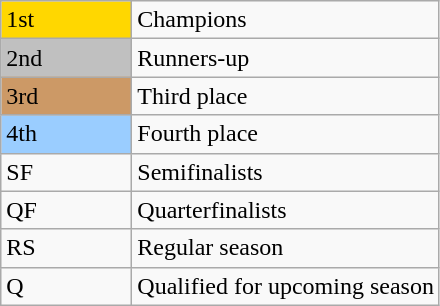<table class="wikitable">
<tr>
<td style="background-color:gold" width="80px">1st</td>
<td colspan="6">Champions</td>
</tr>
<tr>
<td style="background-color:silver" width="80px">2nd</td>
<td colspan="6">Runners-up</td>
</tr>
<tr>
<td style="background-color:#CC9966" width="80px">3rd</td>
<td colspan="6">Third place</td>
</tr>
<tr>
<td style="background-color:#9acdff" width="80px">4th</td>
<td colspan="6">Fourth place</td>
</tr>
<tr>
<td width="80px">SF</td>
<td colspan="6">Semifinalists</td>
</tr>
<tr>
<td width="80px">QF</td>
<td colspan="6">Quarterfinalists</td>
</tr>
<tr>
<td width="80px">RS</td>
<td colspan="6">Regular season</td>
</tr>
<tr>
<td width="80px">Q</td>
<td colspan="6">Qualified for upcoming season</td>
</tr>
</table>
